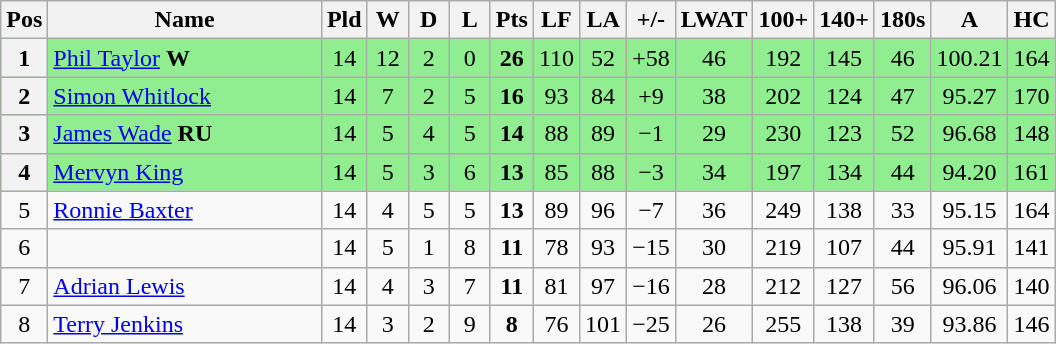<table class="wikitable" style="text-align:center;">
<tr>
<th width=20 abbr="Position">Pos</th>
<th width=175>Name</th>
<th width=20 abbr="Played">Pld</th>
<th width=20 abbr="Won">W</th>
<th width=20 abbr="Drawn">D</th>
<th width=20 abbr="Lost">L</th>
<th width=20 abbr="Points">Pts</th>
<th width=20 abbr="Legs For">LF</th>
<th width=20 abbr="Legs Against">LA</th>
<th width=20 abbr="Leg Difference">+/-</th>
<th width=20 abbr="Legs Won Against Throw">LWAT</th>
<th width=20 abbr="Tons">100+</th>
<th width=20 abbr="Ton Plus">140+</th>
<th width=20 abbr="Maximums">180s</th>
<th width=20 abbr="Average">A</th>
<th width=20 abbr="High Checkout">HC</th>
</tr>
<tr bgcolor=lightgreen>
<th>1</th>
<td align=left> <a href='#'>Phil Taylor</a> <strong>W</strong></td>
<td>14</td>
<td>12</td>
<td>2</td>
<td>0</td>
<td><strong>26</strong></td>
<td>110</td>
<td>52</td>
<td>+58</td>
<td>46</td>
<td>192</td>
<td>145</td>
<td>46</td>
<td>100.21</td>
<td>164</td>
</tr>
<tr bgcolor=lightgreen>
<th>2</th>
<td align=left> <a href='#'>Simon Whitlock</a></td>
<td>14</td>
<td>7</td>
<td>2</td>
<td>5</td>
<td><strong>16</strong></td>
<td>93</td>
<td>84</td>
<td>+9</td>
<td>38</td>
<td>202</td>
<td>124</td>
<td>47</td>
<td>95.27</td>
<td>170</td>
</tr>
<tr bgcolor=lightgreen>
<th>3</th>
<td align=left> <a href='#'>James Wade</a> <strong>RU</strong></td>
<td>14</td>
<td>5</td>
<td>4</td>
<td>5</td>
<td><strong>14</strong></td>
<td>88</td>
<td>89</td>
<td>−1</td>
<td>29</td>
<td>230</td>
<td>123</td>
<td>52</td>
<td>96.68</td>
<td>148</td>
</tr>
<tr bgcolor=lightgreen>
<th>4</th>
<td align=left> <a href='#'>Mervyn King</a></td>
<td>14</td>
<td>5</td>
<td>3</td>
<td>6</td>
<td><strong>13</strong></td>
<td>85</td>
<td>88</td>
<td>−3</td>
<td>34</td>
<td>197</td>
<td>134</td>
<td>44</td>
<td>94.20</td>
<td>161</td>
</tr>
<tr>
<td>5</td>
<td align=left> <a href='#'>Ronnie Baxter</a></td>
<td>14</td>
<td>4</td>
<td>5</td>
<td>5</td>
<td><strong>13</strong></td>
<td>89</td>
<td>96</td>
<td>−7</td>
<td>36</td>
<td>249</td>
<td>138</td>
<td>33</td>
<td>95.15</td>
<td>164</td>
</tr>
<tr>
<td>6</td>
<td align=left></td>
<td>14</td>
<td>5</td>
<td>1</td>
<td>8</td>
<td><strong>11</strong></td>
<td>78</td>
<td>93</td>
<td>−15</td>
<td>30</td>
<td>219</td>
<td>107</td>
<td>44</td>
<td>95.91</td>
<td>141</td>
</tr>
<tr>
<td>7</td>
<td align=left> <a href='#'>Adrian Lewis</a></td>
<td>14</td>
<td>4</td>
<td>3</td>
<td>7</td>
<td><strong>11</strong></td>
<td>81</td>
<td>97</td>
<td>−16</td>
<td>28</td>
<td>212</td>
<td>127</td>
<td>56</td>
<td>96.06</td>
<td>140</td>
</tr>
<tr>
<td>8</td>
<td align=left> <a href='#'>Terry Jenkins</a></td>
<td>14</td>
<td>3</td>
<td>2</td>
<td>9</td>
<td><strong>8</strong></td>
<td>76</td>
<td>101</td>
<td>−25</td>
<td>26</td>
<td>255</td>
<td>138</td>
<td>39</td>
<td>93.86</td>
<td>146</td>
</tr>
</table>
